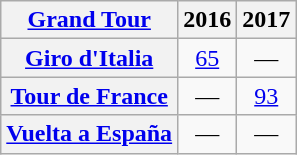<table class="wikitable plainrowheaders">
<tr>
<th scope="col"><a href='#'>Grand Tour</a></th>
<th scope="col">2016</th>
<th scope="col">2017</th>
</tr>
<tr style="text-align:center;">
<th scope="row"> <a href='#'>Giro d'Italia</a></th>
<td style="text-align:center;"><a href='#'>65</a></td>
<td>—</td>
</tr>
<tr style="text-align:center;">
<th scope="row"> <a href='#'>Tour de France</a></th>
<td>—</td>
<td style="text-align:center;"><a href='#'>93</a></td>
</tr>
<tr style="text-align:center;">
<th scope="row"> <a href='#'>Vuelta a España</a></th>
<td>—</td>
<td>—</td>
</tr>
</table>
